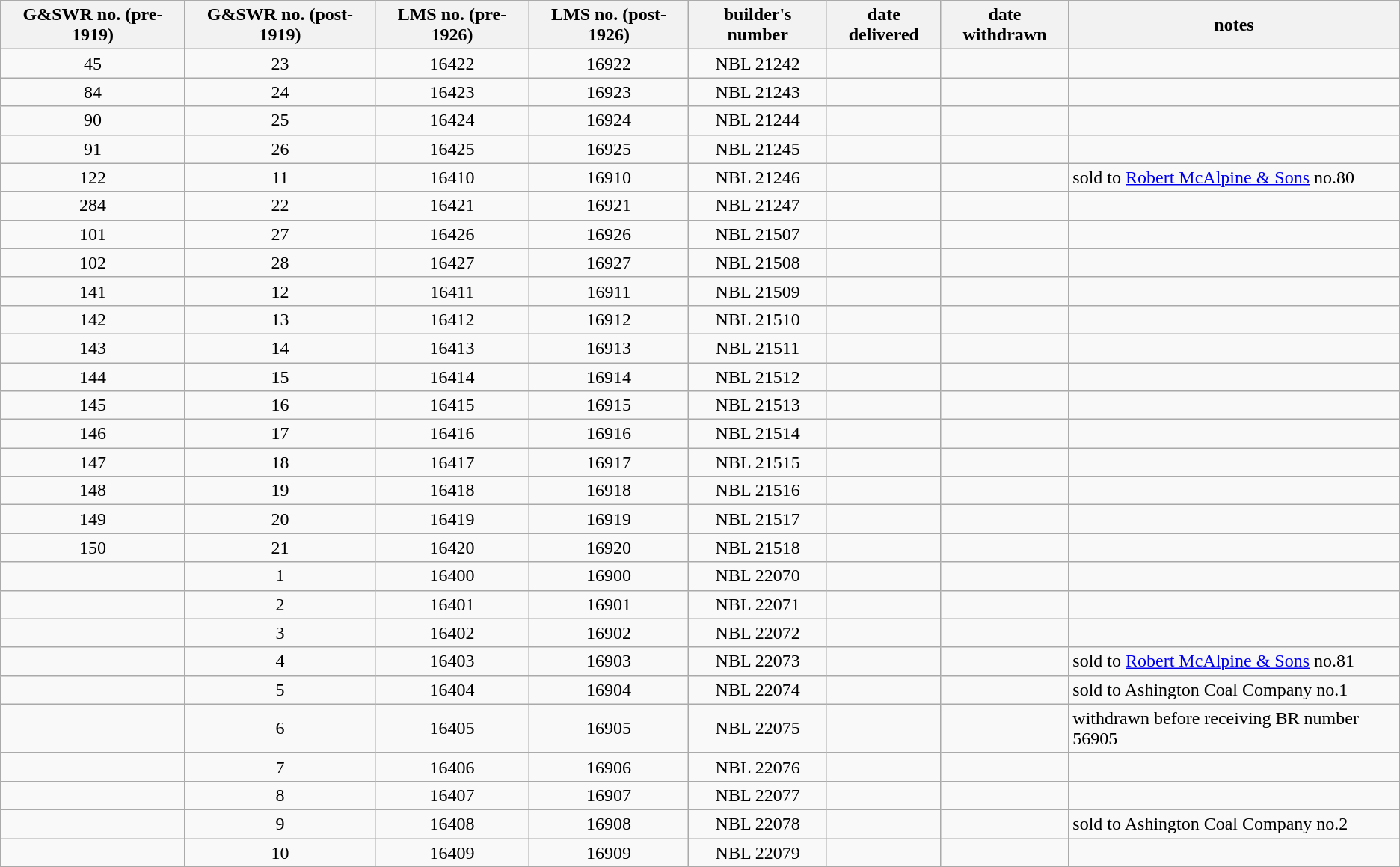<table class="wikitable sortable collapsible collapsed" style=text-align:center>
<tr>
<th>G&SWR no. (pre-1919)</th>
<th>G&SWR no. (post-1919)</th>
<th>LMS no. (pre-1926)</th>
<th>LMS no. (post-1926)</th>
<th>builder's number</th>
<th>date delivered</th>
<th>date withdrawn</th>
<th>notes</th>
</tr>
<tr>
<td>45</td>
<td>23</td>
<td>16422</td>
<td>16922</td>
<td>NBL 21242</td>
<td></td>
<td></td>
<td align=left></td>
</tr>
<tr>
<td>84</td>
<td>24</td>
<td>16423</td>
<td>16923</td>
<td>NBL 21243</td>
<td></td>
<td></td>
<td align=left></td>
</tr>
<tr>
<td>90</td>
<td>25</td>
<td>16424</td>
<td>16924</td>
<td>NBL 21244</td>
<td></td>
<td></td>
<td align=left></td>
</tr>
<tr>
<td>91</td>
<td>26</td>
<td>16425</td>
<td>16925</td>
<td>NBL 21245</td>
<td></td>
<td></td>
<td align=left></td>
</tr>
<tr>
<td>122</td>
<td>11</td>
<td>16410</td>
<td>16910</td>
<td>NBL 21246</td>
<td></td>
<td></td>
<td align=left>sold to <a href='#'>Robert McAlpine & Sons</a> no.80</td>
</tr>
<tr>
<td>284</td>
<td>22</td>
<td>16421</td>
<td>16921</td>
<td>NBL 21247</td>
<td></td>
<td></td>
<td align=left></td>
</tr>
<tr>
<td>101</td>
<td>27</td>
<td>16426</td>
<td>16926</td>
<td>NBL 21507</td>
<td></td>
<td></td>
<td align=left></td>
</tr>
<tr>
<td>102</td>
<td>28</td>
<td>16427</td>
<td>16927</td>
<td>NBL 21508</td>
<td></td>
<td></td>
<td align=left></td>
</tr>
<tr>
<td>141</td>
<td>12</td>
<td>16411</td>
<td>16911</td>
<td>NBL 21509</td>
<td></td>
<td></td>
<td align=left></td>
</tr>
<tr>
<td>142</td>
<td>13</td>
<td>16412</td>
<td>16912</td>
<td>NBL 21510</td>
<td></td>
<td></td>
<td align=left></td>
</tr>
<tr>
<td>143</td>
<td>14</td>
<td>16413</td>
<td>16913</td>
<td>NBL 21511</td>
<td></td>
<td></td>
<td align=left></td>
</tr>
<tr>
<td>144</td>
<td>15</td>
<td>16414</td>
<td>16914</td>
<td>NBL 21512</td>
<td></td>
<td></td>
<td align=left></td>
</tr>
<tr>
<td>145</td>
<td>16</td>
<td>16415</td>
<td>16915</td>
<td>NBL 21513</td>
<td></td>
<td></td>
<td align=left></td>
</tr>
<tr>
<td>146</td>
<td>17</td>
<td>16416</td>
<td>16916</td>
<td>NBL 21514</td>
<td></td>
<td></td>
<td align=left></td>
</tr>
<tr>
<td>147</td>
<td>18</td>
<td>16417</td>
<td>16917</td>
<td>NBL 21515</td>
<td></td>
<td></td>
<td align=left></td>
</tr>
<tr>
<td>148</td>
<td>19</td>
<td>16418</td>
<td>16918</td>
<td>NBL 21516</td>
<td></td>
<td></td>
<td align=left></td>
</tr>
<tr>
<td>149</td>
<td>20</td>
<td>16419</td>
<td>16919</td>
<td>NBL 21517</td>
<td></td>
<td></td>
<td align=left></td>
</tr>
<tr>
<td>150</td>
<td>21</td>
<td>16420</td>
<td>16920</td>
<td>NBL 21518</td>
<td></td>
<td></td>
<td align=left></td>
</tr>
<tr>
<td></td>
<td>1</td>
<td>16400</td>
<td>16900</td>
<td>NBL 22070</td>
<td></td>
<td></td>
<td align=left></td>
</tr>
<tr>
<td></td>
<td>2</td>
<td>16401</td>
<td>16901</td>
<td>NBL 22071</td>
<td></td>
<td></td>
<td align=left></td>
</tr>
<tr>
<td></td>
<td>3</td>
<td>16402</td>
<td>16902</td>
<td>NBL 22072</td>
<td></td>
<td></td>
<td align=left></td>
</tr>
<tr>
<td></td>
<td>4</td>
<td>16403</td>
<td>16903</td>
<td>NBL 22073</td>
<td></td>
<td></td>
<td align=left>sold to <a href='#'>Robert McAlpine & Sons</a> no.81</td>
</tr>
<tr>
<td></td>
<td>5</td>
<td>16404</td>
<td>16904</td>
<td>NBL 22074</td>
<td></td>
<td></td>
<td align=left>sold to Ashington Coal Company no.1</td>
</tr>
<tr>
<td></td>
<td>6</td>
<td>16405</td>
<td>16905</td>
<td>NBL 22075</td>
<td></td>
<td></td>
<td align=left>withdrawn before receiving BR number 56905</td>
</tr>
<tr>
<td></td>
<td>7</td>
<td>16406</td>
<td>16906</td>
<td>NBL 22076</td>
<td></td>
<td></td>
<td align=left></td>
</tr>
<tr>
<td></td>
<td>8</td>
<td>16407</td>
<td>16907</td>
<td>NBL 22077</td>
<td></td>
<td></td>
<td align=left></td>
</tr>
<tr>
<td></td>
<td>9</td>
<td>16408</td>
<td>16908</td>
<td>NBL 22078</td>
<td></td>
<td></td>
<td align=left>sold to Ashington Coal Company no.2</td>
</tr>
<tr>
<td></td>
<td>10</td>
<td>16409</td>
<td>16909</td>
<td>NBL 22079</td>
<td></td>
<td></td>
<td align=left></td>
</tr>
<tr>
</tr>
</table>
